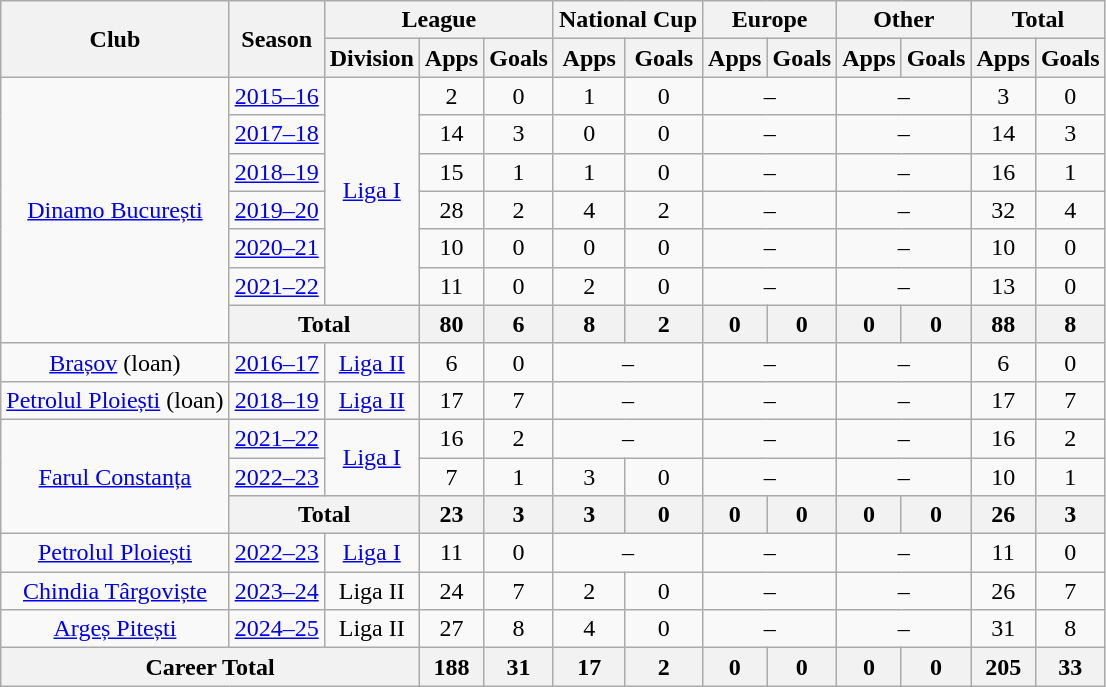<table class=wikitable style=text-align:center>
<tr>
<th rowspan=2>Club</th>
<th rowspan=2>Season</th>
<th colspan=3>League</th>
<th colspan=2>National Cup</th>
<th colspan=2>Europe</th>
<th colspan=2>Other</th>
<th colspan=2>Total</th>
</tr>
<tr>
<th>Division</th>
<th>Apps</th>
<th>Goals</th>
<th>Apps</th>
<th>Goals</th>
<th>Apps</th>
<th>Goals</th>
<th>Apps</th>
<th>Goals</th>
<th>Apps</th>
<th>Goals</th>
</tr>
<tr>
<td rowspan="7"><a href='#'>Dinamo București</a></td>
<td><a href='#'>2015–16</a></td>
<td rowspan="6"><a href='#'>Liga I</a></td>
<td>2</td>
<td>0</td>
<td>1</td>
<td>0</td>
<td colspan="2">–</td>
<td colspan="2">–</td>
<td>3</td>
<td>0</td>
</tr>
<tr>
<td><a href='#'>2017–18</a></td>
<td>14</td>
<td>3</td>
<td>0</td>
<td>0</td>
<td colspan="2">–</td>
<td colspan="2">–</td>
<td>14</td>
<td>3</td>
</tr>
<tr>
<td><a href='#'>2018–19</a></td>
<td>15</td>
<td>1</td>
<td>1</td>
<td>0</td>
<td colspan="2">–</td>
<td colspan="2">–</td>
<td>16</td>
<td>1</td>
</tr>
<tr>
<td><a href='#'>2019–20</a></td>
<td>28</td>
<td>2</td>
<td>4</td>
<td>2</td>
<td colspan="2">–</td>
<td colspan="2">–</td>
<td>32</td>
<td>4</td>
</tr>
<tr>
<td><a href='#'>2020–21</a></td>
<td>10</td>
<td>0</td>
<td>0</td>
<td>0</td>
<td colspan="2">–</td>
<td colspan="2">–</td>
<td>10</td>
<td>0</td>
</tr>
<tr>
<td><a href='#'>2021–22</a></td>
<td>11</td>
<td>0</td>
<td>2</td>
<td>0</td>
<td colspan="2">–</td>
<td colspan="2">–</td>
<td>13</td>
<td>0</td>
</tr>
<tr>
<th colspan="2">Total</th>
<th>80</th>
<th>6</th>
<th>8</th>
<th>2</th>
<th>0</th>
<th>0</th>
<th>0</th>
<th>0</th>
<th>88</th>
<th>8</th>
</tr>
<tr>
<td><a href='#'>Brașov</a> (loan)</td>
<td><a href='#'>2016–17</a></td>
<td><a href='#'>Liga II</a></td>
<td>6</td>
<td>0</td>
<td colspan="2">–</td>
<td colspan="2">–</td>
<td colspan="2">–</td>
<td>6</td>
<td>0</td>
</tr>
<tr>
<td><a href='#'>Petrolul Ploiești</a> (loan)</td>
<td><a href='#'>2018–19</a></td>
<td><a href='#'>Liga II</a></td>
<td>17</td>
<td>7</td>
<td colspan="2">–</td>
<td colspan="2">–</td>
<td colspan="2">–</td>
<td>17</td>
<td>7</td>
</tr>
<tr>
<td rowspan="3"><a href='#'>Farul Constanța</a></td>
<td><a href='#'>2021–22</a></td>
<td rowspan="2"><a href='#'>Liga I</a></td>
<td>16</td>
<td>2</td>
<td colspan="2">–</td>
<td colspan="2">–</td>
<td colspan="2">–</td>
<td>16</td>
<td>2</td>
</tr>
<tr>
<td><a href='#'>2022–23</a></td>
<td>7</td>
<td>1</td>
<td>3</td>
<td>0</td>
<td colspan="2">–</td>
<td colspan="2">–</td>
<td>10</td>
<td>1</td>
</tr>
<tr>
<th colspan="2">Total</th>
<th>23</th>
<th>3</th>
<th>3</th>
<th>0</th>
<th>0</th>
<th>0</th>
<th>0</th>
<th>0</th>
<th>26</th>
<th>3</th>
</tr>
<tr>
<td><a href='#'>Petrolul Ploiești</a></td>
<td><a href='#'>2022–23</a></td>
<td><a href='#'>Liga I</a></td>
<td>11</td>
<td>0</td>
<td colspan="2">–</td>
<td colspan="2">–</td>
<td colspan="2">–</td>
<td>11</td>
<td>0</td>
</tr>
<tr>
<td><a href='#'>Chindia Târgoviște</a></td>
<td><a href='#'>2023–24</a></td>
<td>Liga II</td>
<td>24</td>
<td>7</td>
<td>2</td>
<td>0</td>
<td colspan="2">–</td>
<td colspan="2">–</td>
<td>26</td>
<td>7</td>
</tr>
<tr>
<td><a href='#'>Argeș Pitești</a></td>
<td><a href='#'>2024–25</a></td>
<td>Liga II</td>
<td>27</td>
<td>8</td>
<td>4</td>
<td>0</td>
<td colspan="2">–</td>
<td colspan="2">–</td>
<td>31</td>
<td>8</td>
</tr>
<tr>
<th colspan="3">Career Total</th>
<th>188</th>
<th>31</th>
<th>17</th>
<th>2</th>
<th>0</th>
<th>0</th>
<th>0</th>
<th>0</th>
<th>205</th>
<th>33</th>
</tr>
</table>
